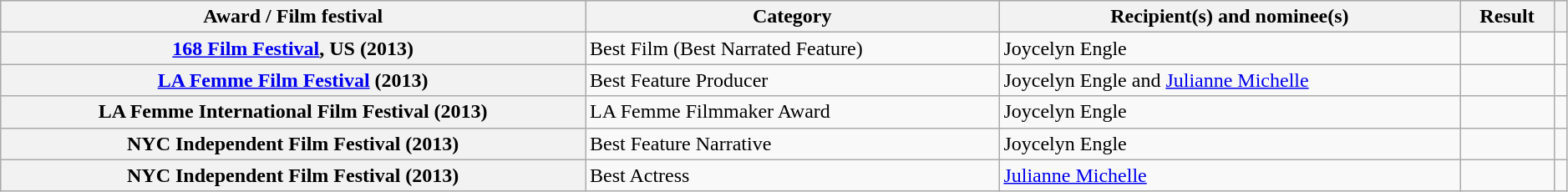<table class="wikitable sortable" style="width:99%;">
<tr style="background:#ccc; text-align:center;">
<th scope="col">Award / Film festival</th>
<th scope="col">Category</th>
<th scope="col">Recipient(s) and nominee(s)</th>
<th scope="col">Result</th>
<th scope="col" class="unsortable"></th>
</tr>
<tr>
<th scope=row><a href='#'>168 Film Festival</a>, US (2013)</th>
<td>Best Film (Best Narrated Feature)</td>
<td>Joycelyn Engle</td>
<td></td>
<td style="text-align:center;"></td>
</tr>
<tr>
<th scope=row><a href='#'>LA Femme Film Festival</a> (2013)</th>
<td>Best Feature Producer</td>
<td>Joycelyn Engle and <a href='#'>Julianne Michelle</a></td>
<td></td>
<td style="text-align:center;"></td>
</tr>
<tr>
<th scope=row>LA Femme International Film Festival (2013)</th>
<td>LA Femme Filmmaker Award</td>
<td>Joycelyn Engle</td>
<td></td>
<td style="text-align:center;"></td>
</tr>
<tr>
<th scope=row>NYC Independent Film Festival (2013)</th>
<td>Best Feature Narrative</td>
<td>Joycelyn Engle</td>
<td></td>
<td style="text-align:center;"></td>
</tr>
<tr>
<th scope=row>NYC Independent Film Festival (2013)</th>
<td>Best Actress</td>
<td><a href='#'>Julianne Michelle</a></td>
<td></td>
<td style="text-align:center;"></td>
</tr>
</table>
